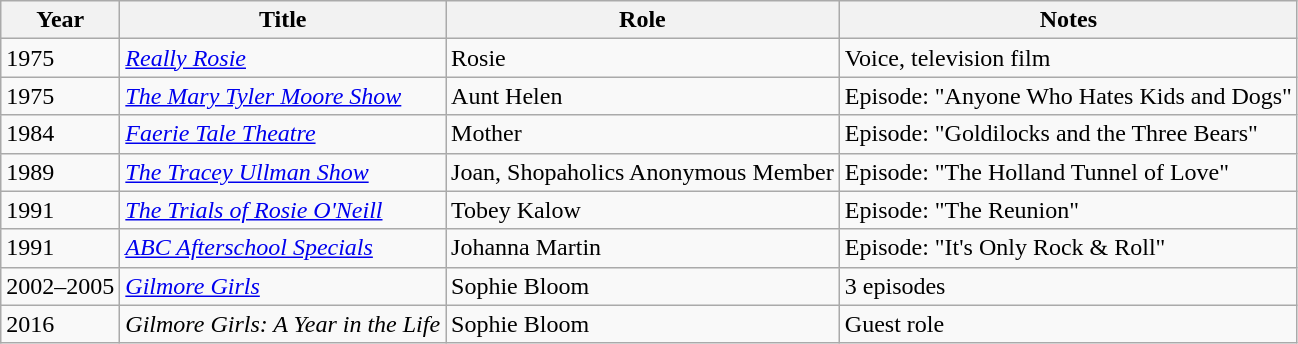<table class="wikitable sortable">
<tr>
<th>Year</th>
<th>Title</th>
<th>Role</th>
<th class="unsortable">Notes</th>
</tr>
<tr>
<td>1975</td>
<td><em><a href='#'>Really Rosie</a></em></td>
<td>Rosie</td>
<td>Voice, television film</td>
</tr>
<tr>
<td>1975</td>
<td><em><a href='#'>The Mary Tyler Moore Show</a></em></td>
<td>Aunt Helen</td>
<td>Episode: "Anyone Who Hates Kids and Dogs"</td>
</tr>
<tr>
<td>1984</td>
<td><em><a href='#'>Faerie Tale Theatre</a></em></td>
<td>Mother</td>
<td>Episode: "Goldilocks and the Three Bears"</td>
</tr>
<tr>
<td>1989</td>
<td><em><a href='#'>The Tracey Ullman Show</a></em></td>
<td>Joan, Shopaholics Anonymous Member</td>
<td>Episode: "The Holland Tunnel of Love"</td>
</tr>
<tr>
<td>1991</td>
<td><em><a href='#'>The Trials of Rosie O'Neill</a></em></td>
<td>Tobey Kalow</td>
<td>Episode: "The Reunion"</td>
</tr>
<tr>
<td>1991</td>
<td><em><a href='#'>ABC Afterschool Specials</a></em></td>
<td>Johanna Martin</td>
<td>Episode: "It's Only Rock & Roll"</td>
</tr>
<tr>
<td>2002–2005</td>
<td><em><a href='#'>Gilmore Girls</a></em></td>
<td>Sophie Bloom</td>
<td>3 episodes</td>
</tr>
<tr>
<td>2016</td>
<td><em>Gilmore Girls: A Year in the Life</em></td>
<td>Sophie Bloom</td>
<td>Guest role</td>
</tr>
</table>
